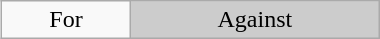<table class="wikitable" style="width:20%;text-align:center;float:right">
<tr>
<td align=center>For</td>
<td style="background:#ccc;text-align:center">Against</td>
</tr>
</table>
